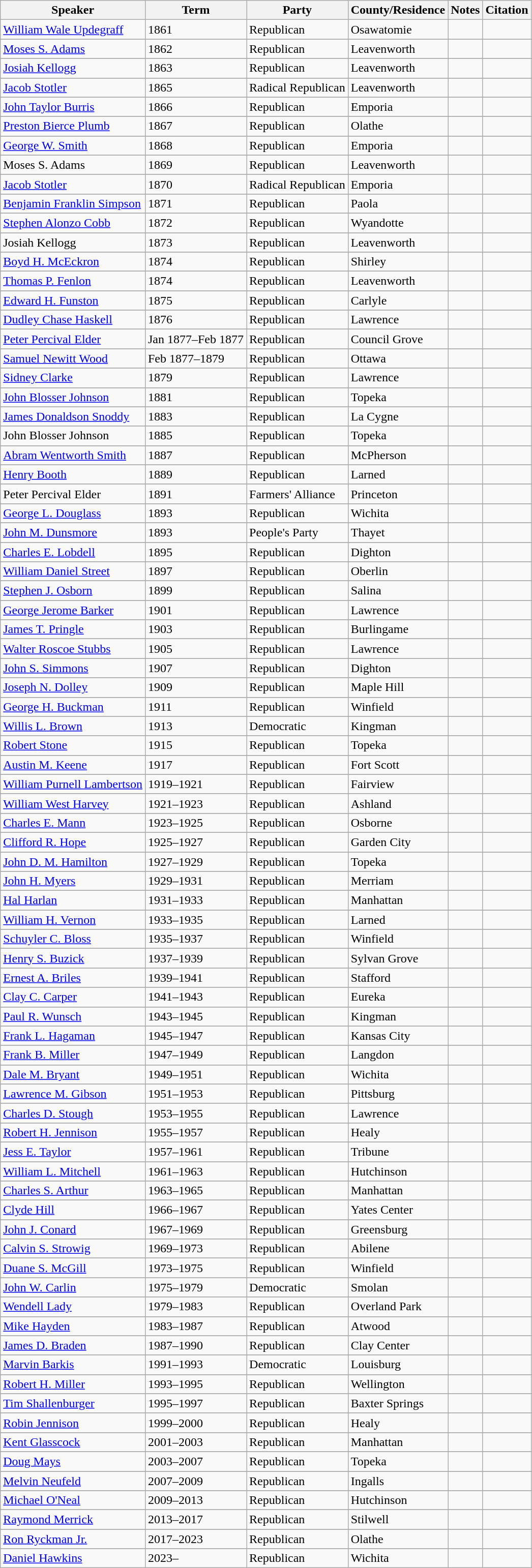<table class="wikitable sortable">
<tr>
<th>Speaker</th>
<th>Term</th>
<th>Party</th>
<th>County/Residence</th>
<th>Notes</th>
<th>Citation</th>
</tr>
<tr>
<td><a href='#'>William Wale Updegraff</a></td>
<td>1861</td>
<td>Republican</td>
<td>Osawatomie</td>
<td></td>
<td></td>
</tr>
<tr>
</tr>
<tr>
<td><a href='#'>Moses S. Adams</a></td>
<td>1862</td>
<td>Republican</td>
<td>Leavenworth</td>
<td></td>
<td></td>
</tr>
<tr>
</tr>
<tr>
<td><a href='#'>Josiah Kellogg</a></td>
<td>1863</td>
<td>Republican</td>
<td>Leavenworth</td>
<td></td>
<td></td>
</tr>
<tr>
</tr>
<tr>
<td><a href='#'>Jacob Stotler</a></td>
<td>1865</td>
<td>Radical Republican</td>
<td>Leavenworth</td>
<td></td>
<td></td>
</tr>
<tr>
</tr>
<tr>
<td><a href='#'>John Taylor Burris</a></td>
<td>1866</td>
<td>Republican</td>
<td>Emporia</td>
<td></td>
<td></td>
</tr>
<tr>
</tr>
<tr>
<td><a href='#'>Preston Bierce Plumb</a></td>
<td>1867</td>
<td>Republican</td>
<td>Olathe</td>
<td></td>
<td></td>
</tr>
<tr>
</tr>
<tr>
<td><a href='#'>George W. Smith</a></td>
<td>1868</td>
<td>Republican</td>
<td>Emporia</td>
<td></td>
<td></td>
</tr>
<tr>
</tr>
<tr>
<td>Moses S. Adams</td>
<td>1869</td>
<td>Republican</td>
<td>Leavenworth</td>
<td></td>
<td></td>
</tr>
<tr>
</tr>
<tr>
<td><a href='#'>Jacob Stotler</a></td>
<td>1870</td>
<td>Radical Republican</td>
<td>Emporia</td>
<td></td>
<td></td>
</tr>
<tr>
</tr>
<tr>
<td><a href='#'>Benjamin Franklin Simpson</a></td>
<td>1871</td>
<td>Republican</td>
<td>Paola</td>
<td></td>
<td></td>
</tr>
<tr>
</tr>
<tr>
<td><a href='#'>Stephen Alonzo Cobb</a></td>
<td>1872</td>
<td>Republican</td>
<td>Wyandotte</td>
<td></td>
<td></td>
</tr>
<tr>
</tr>
<tr>
<td>Josiah Kellogg</td>
<td>1873</td>
<td>Republican</td>
<td>Leavenworth</td>
<td></td>
<td></td>
</tr>
<tr>
</tr>
<tr>
<td><a href='#'>Boyd H. McEckron</a></td>
<td>1874</td>
<td>Republican</td>
<td>Shirley</td>
<td></td>
<td></td>
</tr>
<tr>
</tr>
<tr>
<td><a href='#'>Thomas P. Fenlon</a></td>
<td>1874</td>
<td>Republican</td>
<td>Leavenworth</td>
<td></td>
<td></td>
</tr>
<tr>
</tr>
<tr>
<td><a href='#'>Edward H. Funston</a></td>
<td>1875</td>
<td>Republican</td>
<td>Carlyle</td>
<td></td>
<td></td>
</tr>
<tr>
</tr>
<tr>
<td><a href='#'>Dudley Chase Haskell</a></td>
<td>1876</td>
<td>Republican</td>
<td>Lawrence</td>
<td></td>
<td></td>
</tr>
<tr>
</tr>
<tr>
<td><a href='#'>Peter Percival Elder</a></td>
<td>Jan 1877–Feb 1877</td>
<td>Republican</td>
<td>Council Grove</td>
<td></td>
<td></td>
</tr>
<tr>
</tr>
<tr>
<td><a href='#'>Samuel Newitt Wood</a></td>
<td>Feb 1877–1879</td>
<td>Republican</td>
<td>Ottawa</td>
<td></td>
<td></td>
</tr>
<tr>
</tr>
<tr>
<td><a href='#'>Sidney Clarke</a></td>
<td>1879</td>
<td>Republican</td>
<td>Lawrence</td>
<td></td>
<td></td>
</tr>
<tr>
</tr>
<tr>
<td><a href='#'>John Blosser Johnson</a></td>
<td>1881</td>
<td>Republican</td>
<td>Topeka</td>
<td></td>
<td></td>
</tr>
<tr>
</tr>
<tr>
<td><a href='#'>James Donaldson Snoddy</a></td>
<td>1883</td>
<td>Republican</td>
<td>La Cygne</td>
<td></td>
<td></td>
</tr>
<tr>
</tr>
<tr>
<td>John Blosser Johnson</td>
<td>1885</td>
<td>Republican</td>
<td>Topeka</td>
<td></td>
<td></td>
</tr>
<tr>
</tr>
<tr>
<td><a href='#'>Abram Wentworth Smith</a></td>
<td>1887</td>
<td>Republican</td>
<td>McPherson</td>
<td></td>
<td></td>
</tr>
<tr>
</tr>
<tr>
<td><a href='#'>Henry Booth</a></td>
<td>1889</td>
<td>Republican</td>
<td>Larned</td>
<td></td>
<td></td>
</tr>
<tr>
</tr>
<tr>
<td>Peter Percival Elder</td>
<td>1891</td>
<td>Farmers' Alliance</td>
<td>Princeton</td>
<td></td>
<td></td>
</tr>
<tr>
</tr>
<tr>
<td><a href='#'>George L. Douglass</a></td>
<td>1893</td>
<td>Republican</td>
<td>Wichita</td>
<td></td>
<td></td>
</tr>
<tr>
</tr>
<tr>
<td><a href='#'>John M. Dunsmore</a></td>
<td>1893</td>
<td>People's Party</td>
<td>Thayet</td>
<td></td>
<td></td>
</tr>
<tr>
</tr>
<tr>
<td><a href='#'>Charles E. Lobdell</a></td>
<td>1895</td>
<td>Republican</td>
<td>Dighton</td>
<td></td>
<td></td>
</tr>
<tr>
</tr>
<tr>
<td><a href='#'>William Daniel Street</a></td>
<td>1897</td>
<td>Republican</td>
<td>Oberlin</td>
<td></td>
<td></td>
</tr>
<tr>
</tr>
<tr>
<td><a href='#'>Stephen J. Osborn</a></td>
<td>1899</td>
<td>Republican</td>
<td>Salina</td>
<td></td>
<td></td>
</tr>
<tr>
</tr>
<tr>
<td><a href='#'>George Jerome Barker</a></td>
<td>1901</td>
<td>Republican</td>
<td>Lawrence</td>
<td></td>
<td></td>
</tr>
<tr>
</tr>
<tr>
<td><a href='#'>James T. Pringle</a></td>
<td>1903</td>
<td>Republican</td>
<td>Burlingame</td>
<td></td>
<td></td>
</tr>
<tr>
</tr>
<tr>
<td><a href='#'>Walter Roscoe Stubbs</a></td>
<td>1905</td>
<td>Republican</td>
<td>Lawrence</td>
<td></td>
<td></td>
</tr>
<tr>
</tr>
<tr>
<td><a href='#'>John S. Simmons</a></td>
<td>1907</td>
<td>Republican</td>
<td>Dighton</td>
<td></td>
<td></td>
</tr>
<tr>
</tr>
<tr>
<td><a href='#'>Joseph N. Dolley</a></td>
<td>1909</td>
<td>Republican</td>
<td>Maple Hill</td>
<td></td>
<td></td>
</tr>
<tr>
</tr>
<tr>
<td><a href='#'>George H. Buckman</a></td>
<td>1911</td>
<td>Republican</td>
<td>Winfield</td>
<td></td>
<td></td>
</tr>
<tr>
</tr>
<tr>
<td><a href='#'>Willis L. Brown</a></td>
<td>1913</td>
<td>Democratic</td>
<td>Kingman</td>
<td></td>
<td></td>
</tr>
<tr>
</tr>
<tr>
<td><a href='#'>Robert Stone</a></td>
<td>1915</td>
<td>Republican</td>
<td>Topeka</td>
<td></td>
<td></td>
</tr>
<tr>
</tr>
<tr>
<td><a href='#'>Austin M. Keene</a></td>
<td>1917</td>
<td>Republican</td>
<td>Fort Scott</td>
<td></td>
<td></td>
</tr>
<tr>
</tr>
<tr>
<td><a href='#'>William Purnell Lambertson</a></td>
<td>1919–1921</td>
<td>Republican</td>
<td>Fairview</td>
<td></td>
<td></td>
</tr>
<tr>
</tr>
<tr>
<td><a href='#'>William West Harvey</a></td>
<td>1921–1923</td>
<td>Republican</td>
<td>Ashland</td>
<td></td>
<td></td>
</tr>
<tr>
</tr>
<tr>
<td><a href='#'>Charles E. Mann</a></td>
<td>1923–1925</td>
<td>Republican</td>
<td>Osborne</td>
<td></td>
<td></td>
</tr>
<tr>
</tr>
<tr>
<td><a href='#'>Clifford R. Hope</a></td>
<td>1925–1927</td>
<td>Republican</td>
<td>Garden City</td>
<td></td>
<td></td>
</tr>
<tr>
</tr>
<tr>
<td><a href='#'>John D. M. Hamilton</a></td>
<td>1927–1929</td>
<td>Republican</td>
<td>Topeka</td>
<td></td>
<td></td>
</tr>
<tr>
</tr>
<tr>
<td><a href='#'>John H. Myers</a></td>
<td>1929–1931</td>
<td>Republican</td>
<td>Merriam</td>
<td></td>
<td></td>
</tr>
<tr>
</tr>
<tr>
<td><a href='#'>Hal Harlan</a></td>
<td>1931–1933</td>
<td>Republican</td>
<td>Manhattan</td>
<td></td>
<td></td>
</tr>
<tr>
</tr>
<tr>
<td><a href='#'>William H. Vernon</a></td>
<td>1933–1935</td>
<td>Republican</td>
<td>Larned</td>
<td></td>
<td></td>
</tr>
<tr>
</tr>
<tr>
<td><a href='#'>Schuyler C. Bloss</a></td>
<td>1935–1937</td>
<td>Republican</td>
<td>Winfield</td>
<td></td>
<td></td>
</tr>
<tr>
</tr>
<tr>
<td><a href='#'>Henry S. Buzick</a></td>
<td>1937–1939</td>
<td>Republican</td>
<td>Sylvan Grove</td>
<td></td>
<td></td>
</tr>
<tr>
</tr>
<tr>
<td><a href='#'>Ernest A. Briles</a></td>
<td>1939–1941</td>
<td>Republican</td>
<td>Stafford</td>
<td></td>
<td></td>
</tr>
<tr>
</tr>
<tr>
<td><a href='#'>Clay C. Carper</a></td>
<td>1941–1943</td>
<td>Republican</td>
<td>Eureka</td>
<td></td>
<td></td>
</tr>
<tr>
</tr>
<tr>
<td><a href='#'>Paul R. Wunsch</a></td>
<td>1943–1945</td>
<td>Republican</td>
<td>Kingman</td>
<td></td>
<td></td>
</tr>
<tr>
</tr>
<tr>
<td><a href='#'>Frank L. Hagaman</a></td>
<td>1945–1947</td>
<td>Republican</td>
<td>Kansas City</td>
<td></td>
<td></td>
</tr>
<tr>
</tr>
<tr>
<td><a href='#'>Frank B. Miller</a></td>
<td>1947–1949</td>
<td>Republican</td>
<td>Langdon</td>
<td></td>
<td></td>
</tr>
<tr>
</tr>
<tr>
<td><a href='#'>Dale M. Bryant</a></td>
<td>1949–1951</td>
<td>Republican</td>
<td>Wichita</td>
<td></td>
<td></td>
</tr>
<tr>
</tr>
<tr>
<td><a href='#'>Lawrence M. Gibson</a></td>
<td>1951–1953</td>
<td>Republican</td>
<td>Pittsburg</td>
<td></td>
<td></td>
</tr>
<tr>
</tr>
<tr>
<td><a href='#'>Charles D. Stough</a></td>
<td>1953–1955</td>
<td>Republican</td>
<td>Lawrence</td>
<td></td>
<td></td>
</tr>
<tr>
</tr>
<tr>
<td><a href='#'>Robert H. Jennison</a></td>
<td>1955–1957</td>
<td>Republican</td>
<td>Healy</td>
<td></td>
<td></td>
</tr>
<tr>
</tr>
<tr>
<td><a href='#'>Jess E. Taylor</a></td>
<td>1957–1961</td>
<td>Republican</td>
<td>Tribune</td>
<td></td>
<td></td>
</tr>
<tr>
</tr>
<tr>
<td><a href='#'>William L. Mitchell</a></td>
<td>1961–1963</td>
<td>Republican</td>
<td>Hutchinson</td>
<td></td>
<td></td>
</tr>
<tr>
</tr>
<tr>
<td><a href='#'>Charles S. Arthur</a></td>
<td>1963–1965</td>
<td>Republican</td>
<td>Manhattan</td>
<td></td>
<td></td>
</tr>
<tr>
</tr>
<tr>
<td><a href='#'>Clyde Hill</a></td>
<td>1966–1967</td>
<td>Republican</td>
<td>Yates Center</td>
<td></td>
<td></td>
</tr>
<tr>
</tr>
<tr>
<td><a href='#'>John J. Conard</a></td>
<td>1967–1969</td>
<td>Republican</td>
<td>Greensburg</td>
<td></td>
<td></td>
</tr>
<tr>
</tr>
<tr>
<td><a href='#'>Calvin S. Strowig</a></td>
<td>1969–1973</td>
<td>Republican</td>
<td>Abilene</td>
<td></td>
<td></td>
</tr>
<tr>
</tr>
<tr>
<td><a href='#'>Duane S. McGill</a></td>
<td>1973–1975</td>
<td>Republican</td>
<td>Winfield</td>
<td></td>
<td></td>
</tr>
<tr>
</tr>
<tr>
<td><a href='#'>John W. Carlin</a></td>
<td>1975–1979</td>
<td>Democratic</td>
<td>Smolan</td>
<td></td>
<td></td>
</tr>
<tr>
</tr>
<tr>
<td><a href='#'>Wendell Lady</a></td>
<td>1979–1983</td>
<td>Republican</td>
<td>Overland Park</td>
<td></td>
<td></td>
</tr>
<tr>
</tr>
<tr>
<td><a href='#'>Mike Hayden</a></td>
<td>1983–1987</td>
<td>Republican</td>
<td>Atwood</td>
<td></td>
<td></td>
</tr>
<tr>
</tr>
<tr>
<td><a href='#'>James D. Braden</a></td>
<td>1987–1990</td>
<td>Republican</td>
<td>Clay Center</td>
<td></td>
<td></td>
</tr>
<tr>
</tr>
<tr>
<td><a href='#'>Marvin Barkis</a></td>
<td>1991–1993</td>
<td>Democratic</td>
<td>Louisburg</td>
<td></td>
<td></td>
</tr>
<tr>
</tr>
<tr>
<td><a href='#'>Robert H. Miller</a></td>
<td>1993–1995</td>
<td>Republican</td>
<td>Wellington</td>
<td></td>
<td></td>
</tr>
<tr>
</tr>
<tr>
<td><a href='#'>Tim Shallenburger</a></td>
<td>1995–1997</td>
<td>Republican</td>
<td>Baxter Springs</td>
<td></td>
<td></td>
</tr>
<tr>
</tr>
<tr>
<td><a href='#'>Robin Jennison</a></td>
<td>1999–2000</td>
<td>Republican</td>
<td>Healy</td>
<td></td>
<td></td>
</tr>
<tr>
</tr>
<tr>
<td><a href='#'>Kent Glasscock</a></td>
<td>2001–2003</td>
<td>Republican</td>
<td>Manhattan</td>
<td></td>
<td></td>
</tr>
<tr>
</tr>
<tr>
<td><a href='#'>Doug Mays</a></td>
<td>2003–2007</td>
<td>Republican</td>
<td>Topeka</td>
<td></td>
<td></td>
</tr>
<tr>
</tr>
<tr>
<td><a href='#'>Melvin Neufeld</a></td>
<td>2007–2009</td>
<td>Republican</td>
<td>Ingalls</td>
<td></td>
<td></td>
</tr>
<tr>
</tr>
<tr>
<td><a href='#'>Michael O'Neal</a></td>
<td>2009–2013</td>
<td>Republican</td>
<td>Hutchinson</td>
<td></td>
<td></td>
</tr>
<tr>
</tr>
<tr>
<td><a href='#'>Raymond Merrick</a></td>
<td>2013–2017</td>
<td>Republican</td>
<td>Stilwell</td>
<td></td>
<td></td>
</tr>
<tr>
</tr>
<tr>
<td><a href='#'>Ron Ryckman Jr.</a></td>
<td>2017–2023</td>
<td>Republican</td>
<td>Olathe</td>
<td></td>
<td></td>
</tr>
<tr>
</tr>
<tr>
<td><a href='#'>Daniel Hawkins</a></td>
<td>2023–</td>
<td>Republican</td>
<td>Wichita</td>
<td></td>
<td></td>
</tr>
</table>
